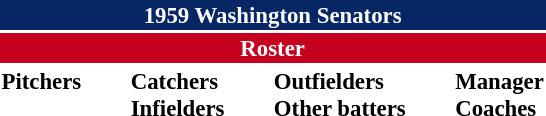<table class="toccolours" style="font-size: 95%;">
<tr>
<th colspan="10" style="background-color: #072764; color: white; text-align: center;">1959 Washington Senators</th>
</tr>
<tr>
<td colspan="10" style="background-color: #c6011f; color: white; text-align: center;"><strong>Roster</strong></td>
</tr>
<tr>
<td valign="top"><strong>Pitchers</strong><br>














</td>
<td width="25px"></td>
<td valign="top"><strong>Catchers</strong><br>




<strong>Infielders</strong>











</td>
<td width="25px"></td>
<td valign="top"><strong>Outfielders</strong><br>





<strong>Other batters</strong>
</td>
<td width="25px"></td>
<td valign="top"><strong>Manager</strong><br>
<strong>Coaches</strong>



</td>
</tr>
<tr>
</tr>
</table>
